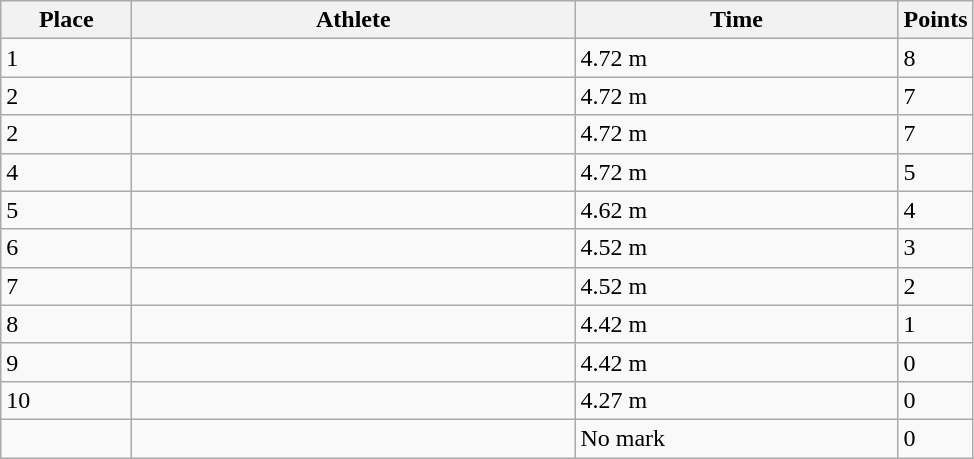<table class=wikitable>
<tr>
<th style="width:5em">Place</th>
<th style="width:18em">Athlete</th>
<th style="width:13em">Time</th>
<th>Points</th>
</tr>
<tr>
<td>1</td>
<td></td>
<td>4.72 m</td>
<td>8</td>
</tr>
<tr>
<td>2</td>
<td></td>
<td>4.72 m</td>
<td>7</td>
</tr>
<tr>
<td>2</td>
<td></td>
<td>4.72 m   </td>
<td>7</td>
</tr>
<tr>
<td>4</td>
<td></td>
<td>4.72 m</td>
<td>5</td>
</tr>
<tr>
<td>5</td>
<td></td>
<td>4.62 m</td>
<td>4</td>
</tr>
<tr>
<td>6</td>
<td></td>
<td>4.52 m</td>
<td>3</td>
</tr>
<tr>
<td>7</td>
<td></td>
<td>4.52 m</td>
<td>2</td>
</tr>
<tr>
<td>8</td>
<td></td>
<td>4.42 m</td>
<td>1</td>
</tr>
<tr>
<td>9</td>
<td></td>
<td>4.42 m</td>
<td>0</td>
</tr>
<tr>
<td>10</td>
<td></td>
<td>4.27 m</td>
<td>0</td>
</tr>
<tr>
<td></td>
<td></td>
<td>No mark</td>
<td>0</td>
</tr>
</table>
